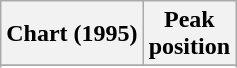<table class="wikitable sortable plainrowheaders">
<tr>
<th scope="col">Chart (1995)</th>
<th scope="col">Peak<br>position</th>
</tr>
<tr>
</tr>
<tr>
</tr>
<tr>
</tr>
<tr>
</tr>
</table>
